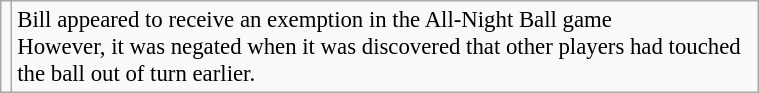<table class="wikitable plainrowheaders floatright" style="font-size: 95%; margin: 10px;" align="right" width="40%">
<tr>
<td></td>
<td>Bill appeared to receive an exemption in the All-Night Ball game<br>However, it was negated when it was discovered that other players had touched the ball out of turn earlier.</td>
</tr>
</table>
